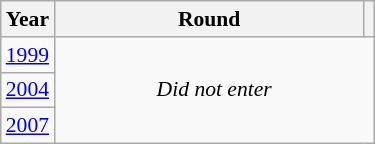<table class="wikitable" style="text-align: center; font-size:90%">
<tr>
<th>Year</th>
<th style="width:200px">Round</th>
<th></th>
</tr>
<tr>
<td><a href='#'>1999</a></td>
<td colspan="2" rowspan="3"><em>Did not enter</em></td>
</tr>
<tr>
<td><a href='#'>2004</a></td>
</tr>
<tr>
<td><a href='#'>2007</a></td>
</tr>
</table>
